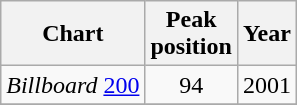<table class="wikitable">
<tr>
<th align="left">Chart</th>
<th align="left">Peak<br>position</th>
<th align="left">Year</th>
</tr>
<tr>
<td align="left"><em>Billboard</em> <a href='#'>200</a></td>
<td align="center">94</td>
<td align="center">2001</td>
</tr>
<tr>
</tr>
</table>
